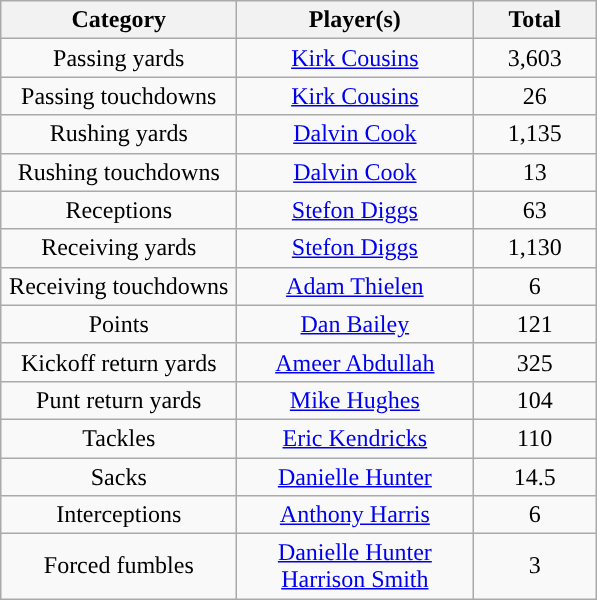<table class="wikitable" style="text-align:center">
<tr>
<th width="150">Category</th>
<th width="150">Player(s)</th>
<th width="75">Total</th>
</tr>
<tr>
<td>Passing yards</td>
<td><a href='#'>Kirk Cousins</a></td>
<td>3,603</td>
</tr>
<tr>
<td>Passing touchdowns</td>
<td><a href='#'>Kirk Cousins</a></td>
<td>26</td>
</tr>
<tr>
<td>Rushing yards</td>
<td><a href='#'>Dalvin Cook</a></td>
<td>1,135</td>
</tr>
<tr>
<td>Rushing touchdowns</td>
<td><a href='#'>Dalvin Cook</a></td>
<td>13</td>
</tr>
<tr>
<td>Receptions</td>
<td><a href='#'>Stefon Diggs</a></td>
<td>63</td>
</tr>
<tr>
<td>Receiving yards</td>
<td><a href='#'>Stefon Diggs</a></td>
<td>1,130</td>
</tr>
<tr>
<td>Receiving touchdowns</td>
<td><a href='#'>Adam Thielen</a></td>
<td>6</td>
</tr>
<tr>
<td>Points</td>
<td><a href='#'>Dan Bailey</a></td>
<td>121</td>
</tr>
<tr>
<td>Kickoff return yards</td>
<td><a href='#'>Ameer Abdullah</a></td>
<td>325</td>
</tr>
<tr>
<td>Punt return yards</td>
<td><a href='#'>Mike Hughes</a></td>
<td>104</td>
</tr>
<tr>
<td>Tackles</td>
<td><a href='#'>Eric Kendricks</a></td>
<td>110</td>
</tr>
<tr>
<td>Sacks</td>
<td><a href='#'>Danielle Hunter</a></td>
<td>14.5</td>
</tr>
<tr>
<td>Interceptions</td>
<td><a href='#'>Anthony Harris</a></td>
<td>6</td>
</tr>
<tr>
<td>Forced fumbles</td>
<td><a href='#'>Danielle Hunter</a><br><a href='#'>Harrison Smith</a></td>
<td>3</td>
</tr>
</table>
